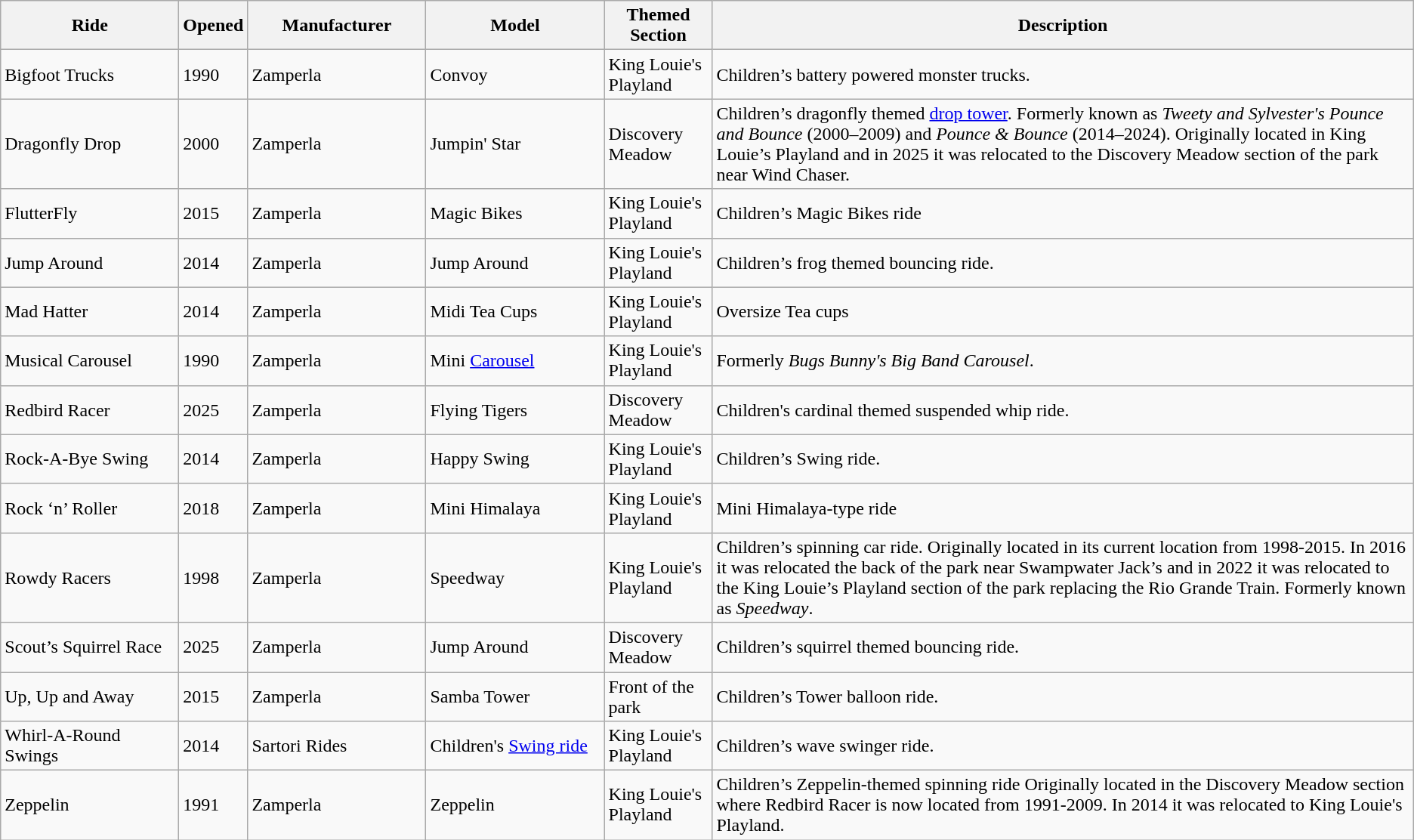<table class="wikitable sortable">
<tr>
<th style="width:150px;">Ride</th>
<th style="width:50px;">Opened</th>
<th style="width:150px;">Manufacturer</th>
<th style="width:150px;">Model</th>
<th>Themed Section</th>
<th>Description</th>
</tr>
<tr>
<td>Bigfoot Trucks</td>
<td>1990</td>
<td>Zamperla</td>
<td>Convoy</td>
<td>King Louie's Playland</td>
<td>Children’s battery powered monster trucks.</td>
</tr>
<tr>
<td>Dragonfly Drop</td>
<td>2000</td>
<td>Zamperla</td>
<td>Jumpin' Star</td>
<td>Discovery Meadow</td>
<td>Children’s dragonfly themed <a href='#'>drop tower</a>. Formerly known as <em>Tweety and Sylvester's Pounce and Bounce</em> (2000–2009) and <em>Pounce & Bounce</em> (2014–2024). Originally located in King Louie’s Playland and in 2025 it was relocated to the Discovery Meadow section of the park near Wind Chaser.</td>
</tr>
<tr>
<td>FlutterFly</td>
<td>2015</td>
<td>Zamperla</td>
<td>Magic Bikes</td>
<td>King Louie's Playland</td>
<td>Children’s Magic Bikes ride</td>
</tr>
<tr>
<td>Jump Around</td>
<td>2014</td>
<td>Zamperla</td>
<td>Jump Around</td>
<td>King Louie's Playland</td>
<td>Children’s frog themed bouncing ride.</td>
</tr>
<tr>
<td>Mad Hatter</td>
<td>2014</td>
<td>Zamperla</td>
<td>Midi Tea Cups</td>
<td>King Louie's Playland</td>
<td>Oversize Tea cups</td>
</tr>
<tr>
<td>Musical Carousel</td>
<td>1990</td>
<td>Zamperla</td>
<td>Mini <a href='#'>Carousel</a></td>
<td>King Louie's Playland</td>
<td>Formerly <em>Bugs Bunny's Big Band Carousel</em>.</td>
</tr>
<tr>
<td>Redbird Racer</td>
<td>2025</td>
<td>Zamperla</td>
<td>Flying Tigers</td>
<td>Discovery Meadow</td>
<td>Children's cardinal themed suspended whip ride.</td>
</tr>
<tr>
<td>Rock-A-Bye Swing</td>
<td>2014</td>
<td>Zamperla</td>
<td>Happy Swing</td>
<td>King Louie's Playland</td>
<td>Children’s Swing ride.</td>
</tr>
<tr>
<td>Rock ‘n’ Roller</td>
<td>2018</td>
<td>Zamperla</td>
<td>Mini Himalaya</td>
<td>King Louie's Playland</td>
<td>Mini Himalaya-type ride</td>
</tr>
<tr>
<td>Rowdy Racers</td>
<td>1998</td>
<td>Zamperla</td>
<td>Speedway</td>
<td>King Louie's Playland</td>
<td>Children’s spinning car ride. Originally located in its current location from 1998-2015. In 2016 it was relocated the back of the park near Swampwater Jack’s and in 2022 it was relocated to the King Louie’s Playland section of the park replacing the Rio Grande Train.  Formerly known as <em>Speedway</em>.</td>
</tr>
<tr>
<td>Scout’s Squirrel Race</td>
<td>2025</td>
<td>Zamperla</td>
<td>Jump Around</td>
<td>Discovery Meadow</td>
<td>Children’s squirrel themed bouncing ride.</td>
</tr>
<tr>
<td>Up, Up and Away</td>
<td>2015</td>
<td>Zamperla</td>
<td>Samba Tower</td>
<td>Front of the park</td>
<td>Children’s Tower balloon ride.</td>
</tr>
<tr>
<td>Whirl-A-Round Swings</td>
<td>2014</td>
<td>Sartori Rides</td>
<td>Children's <a href='#'>Swing ride</a></td>
<td>King Louie's Playland</td>
<td>Children’s wave swinger ride.</td>
</tr>
<tr>
<td>Zeppelin</td>
<td>1991</td>
<td>Zamperla</td>
<td>Zeppelin</td>
<td>King Louie's Playland</td>
<td>Children’s Zeppelin-themed spinning ride Originally located in the Discovery Meadow section where Redbird Racer is now located from 1991-2009. In 2014 it was relocated to King Louie's Playland.</td>
</tr>
</table>
